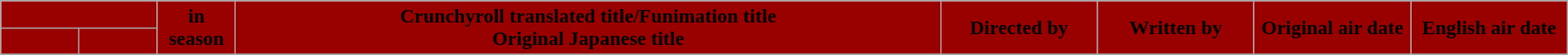<table class="wikitable" width="100%">
<tr>
<th style="background: #990000;" width=5% colspan=2><span></span></th>
<th style="background: #990000;" width=5% rowspan=2><span> in season</span></th>
<th style="background: #990000;" rowspan=2><span>Crunchyroll translated title/Funimation title <br>Original Japanese title</span></th>
<th style="background: #990000;" width=10% rowspan=2><span>Directed by</span></th>
<th style="background: #990000;" width=10% rowspan=2><span>Written by</span></th>
<th style="background: #990000;" width=10% rowspan=2><span>Original air date</span></th>
<th style="background: #990000;" width=10% rowspan=2><span>English air date</span></th>
</tr>
<tr style="border-bottom:3px; solid; background: #E56717;">
<th style="background: #990000;" width=5%><span></span></th>
<th style="background: #990000;" width=5%><span></span></th>
</tr>
<tr>
</tr>
</table>
